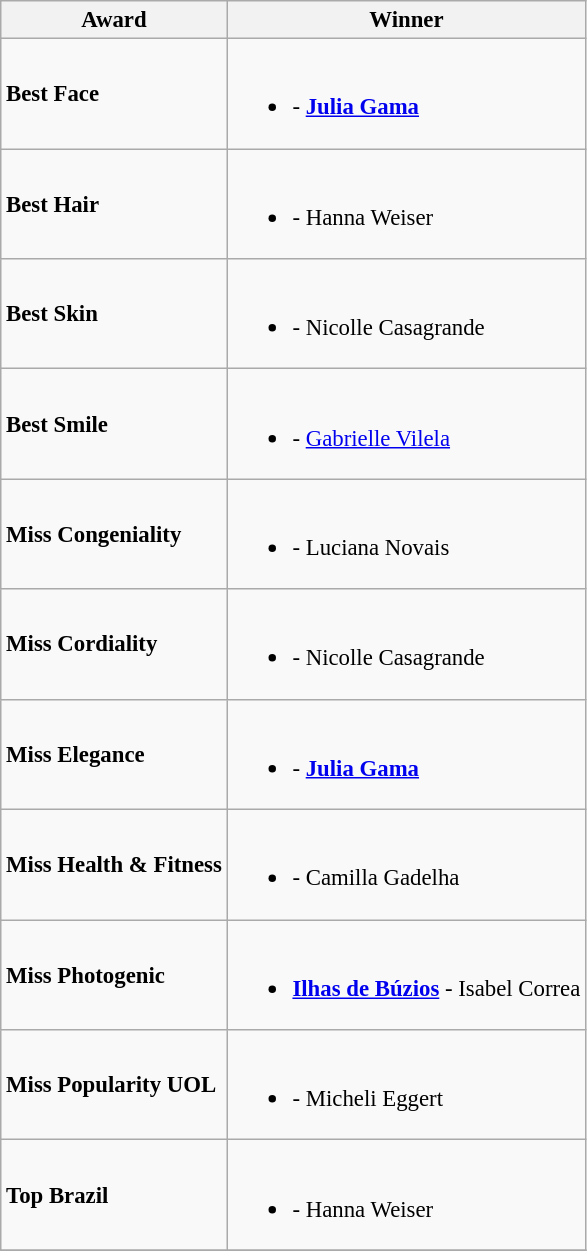<table class="wikitable sortable" style="font-size:95%;">
<tr>
<th>Award</th>
<th>Winner</th>
</tr>
<tr>
<td><strong>Best Face</strong></td>
<td><br><ul><li><strong></strong> - <strong><a href='#'>Julia Gama</a></strong></li></ul></td>
</tr>
<tr>
<td><strong>Best Hair</strong></td>
<td><br><ul><li><strong></strong> - Hanna Weiser</li></ul></td>
</tr>
<tr>
<td><strong>Best Skin</strong></td>
<td><br><ul><li><strong></strong> - Nicolle Casagrande</li></ul></td>
</tr>
<tr>
<td><strong>Best Smile</strong></td>
<td><br><ul><li><strong></strong> - <a href='#'>Gabrielle Vilela</a></li></ul></td>
</tr>
<tr>
<td><strong>Miss Congeniality</strong></td>
<td><br><ul><li><strong></strong> - Luciana Novais</li></ul></td>
</tr>
<tr>
<td><strong>Miss Cordiality</strong></td>
<td><br><ul><li><strong></strong> - Nicolle Casagrande</li></ul></td>
</tr>
<tr>
<td><strong>Miss Elegance</strong></td>
<td><br><ul><li><strong></strong> - <strong><a href='#'>Julia Gama</a></strong></li></ul></td>
</tr>
<tr>
<td><strong>Miss Health & Fitness</strong></td>
<td><br><ul><li><strong></strong> - Camilla Gadelha</li></ul></td>
</tr>
<tr>
<td><strong>Miss Photogenic</strong></td>
<td><br><ul><li><strong> <a href='#'>Ilhas de Búzios</a></strong> - Isabel Correa</li></ul></td>
</tr>
<tr>
<td><strong>Miss Popularity UOL</strong></td>
<td><br><ul><li><strong></strong> - Micheli Eggert</li></ul></td>
</tr>
<tr>
<td><strong>Top Brazil</strong></td>
<td><br><ul><li><strong></strong> - Hanna Weiser</li></ul></td>
</tr>
<tr>
</tr>
</table>
